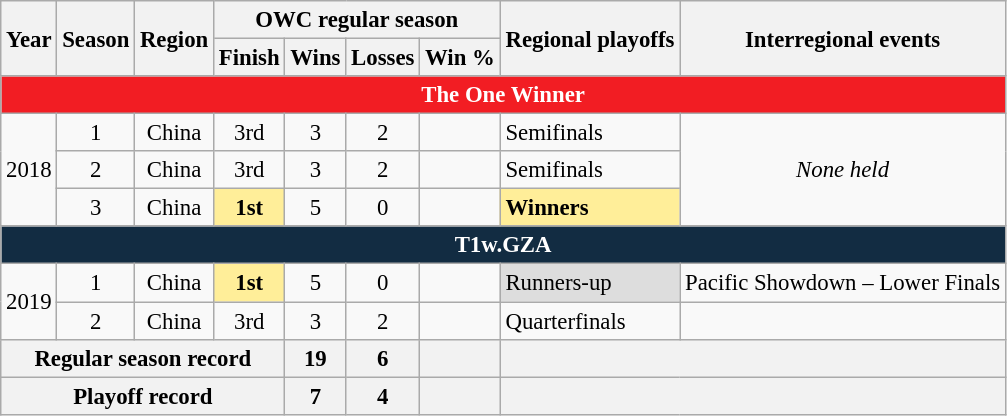<table class="wikitable" style="text-align:center; font-size:95%;">
<tr>
<th rowspan="2">Year</th>
<th rowspan="2">Season</th>
<th rowspan="2">Region</th>
<th colspan="4">OWC regular season</th>
<th rowspan="2">Regional playoffs</th>
<th rowspan="2">Interregional events</th>
</tr>
<tr>
<th>Finish</th>
<th>Wins</th>
<th>Losses</th>
<th>Win %</th>
</tr>
<tr>
<th colspan="9" style="background:#f21d23; color:#FFFFFF;">The One Winner</th>
</tr>
<tr>
<td rowspan="3">2018</td>
<td>1</td>
<td>China</td>
<td>3rd</td>
<td>3</td>
<td>2</td>
<td></td>
<td style="text-align:left;">Semifinals</td>
<td rowspan="3"><em>None held</em></td>
</tr>
<tr>
<td>2</td>
<td>China</td>
<td>3rd</td>
<td>3</td>
<td>2</td>
<td></td>
<td style="text-align:left;">Semifinals</td>
</tr>
<tr>
<td>3</td>
<td>China</td>
<td bgcolor="#FFEE99"><strong>1st</strong></td>
<td>5</td>
<td>0</td>
<td></td>
<td bgcolor="#FFEE99" style="text-align:left;"><strong>Winners</strong></td>
</tr>
<tr>
<th colspan="9" style="background:#122c42; color:#FFFFFF;">T1w.GZA</th>
</tr>
<tr>
<td rowspan= "2">2019</td>
<td>1</td>
<td>China</td>
<td bgcolor="#FFEE99"><strong>1st</strong></td>
<td>5</td>
<td>0</td>
<td></td>
<td bgcolor="#DDD" style="text-align:left;">Runners-up</td>
<td style="text-align:left;">Pacific Showdown – Lower Finals</td>
</tr>
<tr>
<td>2</td>
<td>China</td>
<td>3rd</td>
<td>3</td>
<td>2</td>
<td></td>
<td style="text-align:left;">Quarterfinals</td>
<td></td>
</tr>
<tr>
<th colspan="4">Regular season record</th>
<th>19</th>
<th>6</th>
<th></th>
<th colspan="3"></th>
</tr>
<tr>
<th colspan="4">Playoff record</th>
<th>7</th>
<th>4</th>
<th></th>
<th colspan="3"></th>
</tr>
</table>
